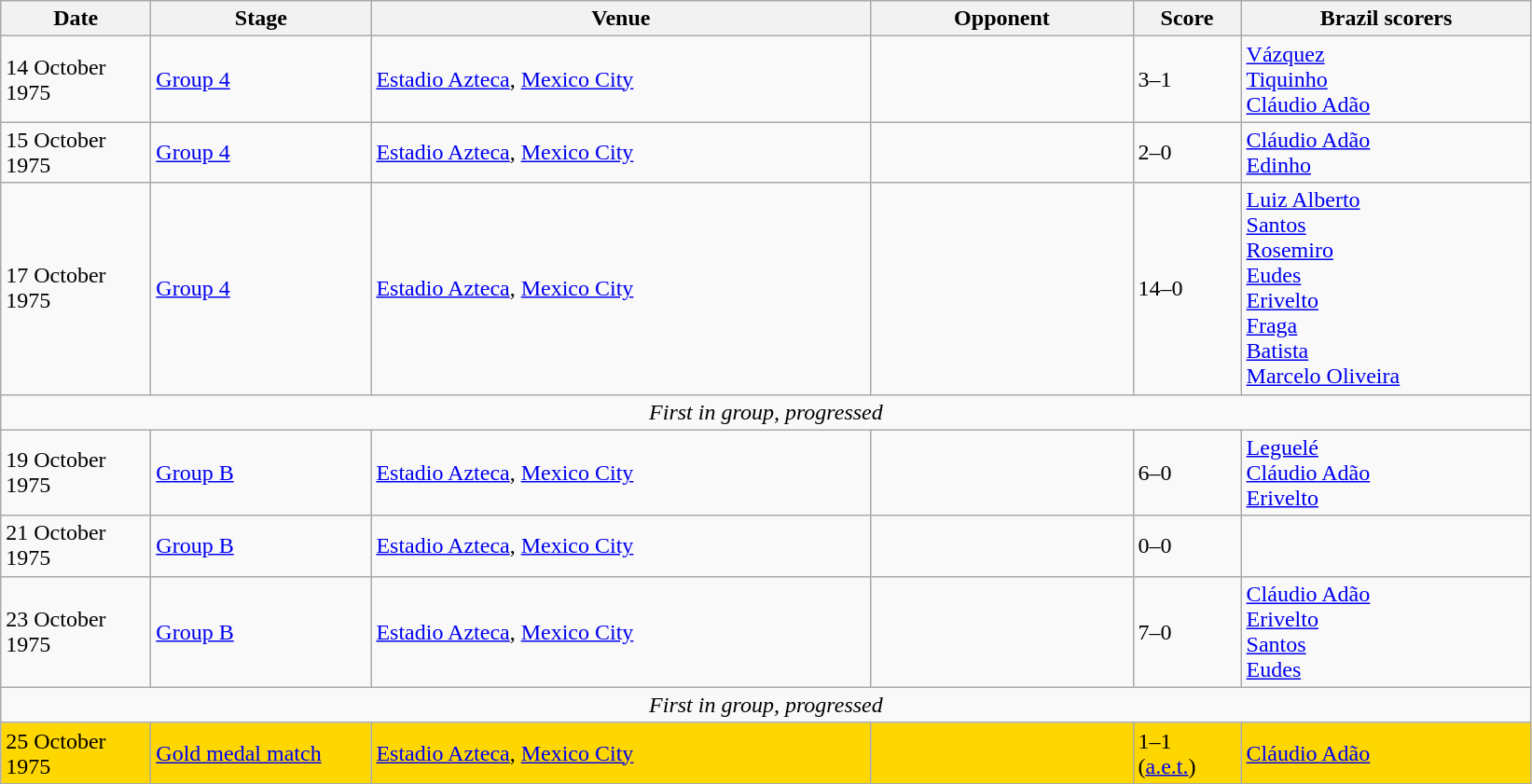<table class="wikitable">
<tr>
<th width=100px>Date</th>
<th width=150px>Stage</th>
<th width=350px>Venue</th>
<th width=180px>Opponent</th>
<th width=70px>Score</th>
<th width=200px>Brazil scorers</th>
</tr>
<tr>
<td>14 October 1975</td>
<td><a href='#'>Group 4</a></td>
<td><a href='#'>Estadio Azteca</a>, <a href='#'>Mexico City</a></td>
<td></td>
<td>3–1</td>
<td><a href='#'>Vázquez</a>  <br> <a href='#'>Tiquinho</a>  <br> <a href='#'>Cláudio Adão</a> </td>
</tr>
<tr>
<td>15 October 1975</td>
<td><a href='#'>Group 4</a></td>
<td><a href='#'>Estadio Azteca</a>, <a href='#'>Mexico City</a></td>
<td></td>
<td>2–0</td>
<td><a href='#'>Cláudio Adão</a>  <br> <a href='#'>Edinho</a> </td>
</tr>
<tr>
<td>17 October 1975</td>
<td><a href='#'>Group 4</a></td>
<td><a href='#'>Estadio Azteca</a>, <a href='#'>Mexico City</a></td>
<td></td>
<td>14–0</td>
<td><a href='#'>Luiz Alberto</a>  <br> <a href='#'>Santos</a>  <br> <a href='#'>Rosemiro</a>  <br> <a href='#'>Eudes</a>  <br> <a href='#'>Erivelto</a>  <br> <a href='#'>Fraga</a>  <br> <a href='#'>Batista</a>  <br> <a href='#'>Marcelo Oliveira</a> </td>
</tr>
<tr>
<td colspan="6" style="text-align:center;"><em>First in group, progressed</em></td>
</tr>
<tr>
<td>19 October 1975</td>
<td><a href='#'>Group B</a></td>
<td><a href='#'>Estadio Azteca</a>, <a href='#'>Mexico City</a></td>
<td></td>
<td>6–0</td>
<td><a href='#'>Leguelé</a>  <br> <a href='#'>Cláudio Adão</a>  <br> <a href='#'>Erivelto</a> </td>
</tr>
<tr>
<td>21 October 1975</td>
<td><a href='#'>Group B</a></td>
<td><a href='#'>Estadio Azteca</a>, <a href='#'>Mexico City</a></td>
<td></td>
<td>0–0</td>
<td></td>
</tr>
<tr>
<td>23 October 1975</td>
<td><a href='#'>Group B</a></td>
<td><a href='#'>Estadio Azteca</a>, <a href='#'>Mexico City</a></td>
<td></td>
<td>7–0</td>
<td><a href='#'>Cláudio Adão</a>  <br> <a href='#'>Erivelto</a>  <br> <a href='#'>Santos</a>  <br> <a href='#'>Eudes</a> </td>
</tr>
<tr>
<td colspan="6" style="text-align:center;"><em>First in group, progressed</em></td>
</tr>
<tr style="background:gold;">
<td>25 October 1975</td>
<td><a href='#'>Gold medal match</a></td>
<td><a href='#'>Estadio Azteca</a>, <a href='#'>Mexico City</a></td>
<td></td>
<td>1–1 <br> (<a href='#'>a.e.t.</a>)</td>
<td><a href='#'>Cláudio Adão</a> </td>
</tr>
</table>
